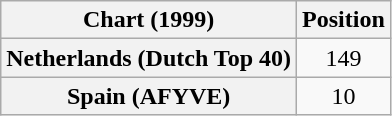<table class="wikitable plainrowheaders" style="text-align:center">
<tr>
<th>Chart (1999)</th>
<th>Position</th>
</tr>
<tr>
<th scope="row">Netherlands (Dutch Top 40)</th>
<td>149</td>
</tr>
<tr>
<th scope="row">Spain (AFYVE)</th>
<td>10</td>
</tr>
</table>
